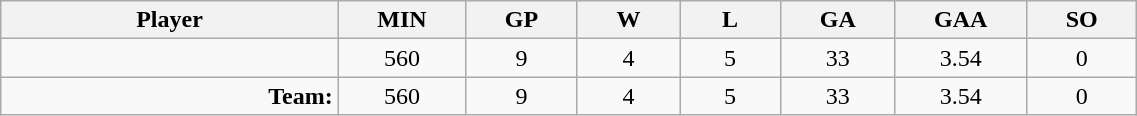<table class="wikitable sortable" width="60%">
<tr>
<th bgcolor="#DDDDFF" width="10%">Player</th>
<th width="3%" bgcolor="#DDDDFF" title="Minutes played">MIN</th>
<th width="3%" bgcolor="#DDDDFF" title="Games played in">GP</th>
<th width="3%" bgcolor="#DDDDFF" title="Wins">W</th>
<th width="3%" bgcolor="#DDDDFF"title="Losses">L</th>
<th width="3%" bgcolor="#DDDDFF" title="Goals against">GA</th>
<th width="3%" bgcolor="#DDDDFF" title="Goals against average">GAA</th>
<th width="3%" bgcolor="#DDDDFF" title="Shut-outs">SO</th>
</tr>
<tr align="center">
<td align="right"></td>
<td>560</td>
<td>9</td>
<td>4</td>
<td>5</td>
<td>33</td>
<td>3.54</td>
<td>0</td>
</tr>
<tr align="center">
<td align="right"><strong>Team:</strong></td>
<td>560</td>
<td>9</td>
<td>4</td>
<td>5</td>
<td>33</td>
<td>3.54</td>
<td>0</td>
</tr>
</table>
